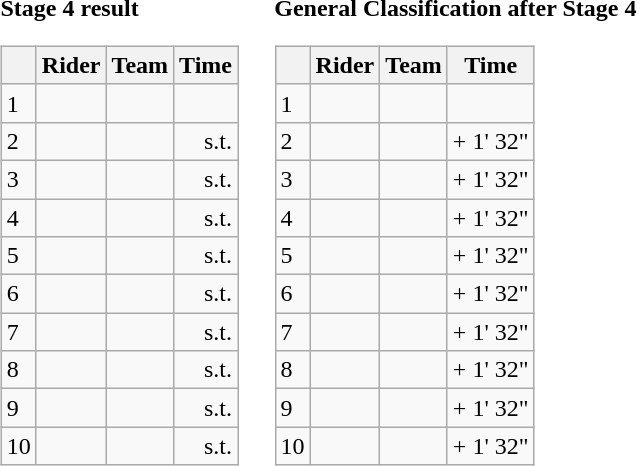<table>
<tr>
<td><strong>Stage 4 result</strong><br><table class="wikitable">
<tr>
<th></th>
<th>Rider</th>
<th>Team</th>
<th>Time</th>
</tr>
<tr>
<td>1</td>
<td></td>
<td></td>
<td align="right"></td>
</tr>
<tr>
<td>2</td>
<td></td>
<td></td>
<td align="right">s.t.</td>
</tr>
<tr>
<td>3</td>
<td></td>
<td></td>
<td align="right">s.t.</td>
</tr>
<tr>
<td>4</td>
<td></td>
<td></td>
<td align="right">s.t.</td>
</tr>
<tr>
<td>5</td>
<td></td>
<td></td>
<td align="right">s.t.</td>
</tr>
<tr>
<td>6</td>
<td></td>
<td></td>
<td align="right">s.t.</td>
</tr>
<tr>
<td>7</td>
<td></td>
<td></td>
<td align="right">s.t.</td>
</tr>
<tr>
<td>8</td>
<td></td>
<td></td>
<td align="right">s.t.</td>
</tr>
<tr>
<td>9</td>
<td></td>
<td></td>
<td align="right">s.t.</td>
</tr>
<tr>
<td>10</td>
<td></td>
<td></td>
<td align="right">s.t.</td>
</tr>
</table>
</td>
<td></td>
<td><strong>General Classification after Stage 4</strong><br><table class="wikitable">
<tr>
<th></th>
<th>Rider</th>
<th>Team</th>
<th>Time</th>
</tr>
<tr>
<td>1</td>
<td> </td>
<td></td>
<td align="right"></td>
</tr>
<tr>
<td>2</td>
<td></td>
<td></td>
<td align="right">+ 1' 32"</td>
</tr>
<tr>
<td>3</td>
<td></td>
<td></td>
<td align="right">+ 1' 32"</td>
</tr>
<tr>
<td>4</td>
<td></td>
<td></td>
<td align="right">+ 1' 32"</td>
</tr>
<tr>
<td>5</td>
<td></td>
<td></td>
<td align="right">+ 1' 32"</td>
</tr>
<tr>
<td>6</td>
<td></td>
<td></td>
<td align="right">+ 1' 32"</td>
</tr>
<tr>
<td>7</td>
<td></td>
<td></td>
<td align="right">+ 1' 32"</td>
</tr>
<tr>
<td>8</td>
<td></td>
<td></td>
<td align="right">+ 1' 32"</td>
</tr>
<tr>
<td>9</td>
<td></td>
<td></td>
<td align="right">+ 1' 32"</td>
</tr>
<tr>
<td>10</td>
<td></td>
<td></td>
<td align="right">+ 1' 32"</td>
</tr>
</table>
</td>
</tr>
</table>
